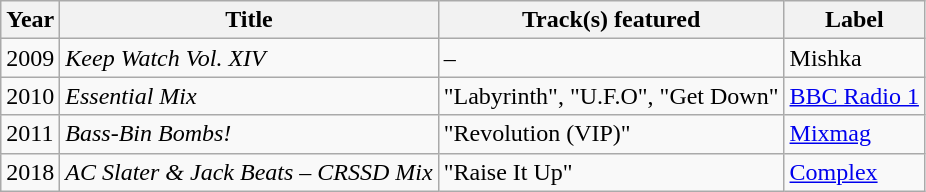<table class="wikitable">
<tr>
<th>Year</th>
<th>Title</th>
<th>Track(s) featured</th>
<th>Label</th>
</tr>
<tr>
<td>2009</td>
<td><em>Keep Watch Vol. XIV</em></td>
<td>–</td>
<td>Mishka</td>
</tr>
<tr>
<td>2010</td>
<td><em>Essential Mix</em></td>
<td>"Labyrinth", "U.F.O", "Get Down"</td>
<td><a href='#'>BBC Radio 1</a></td>
</tr>
<tr>
<td>2011</td>
<td><em>Bass-Bin Bombs!</em></td>
<td>"Revolution (VIP)"</td>
<td><a href='#'>Mixmag</a></td>
</tr>
<tr>
<td>2018</td>
<td><em>AC Slater & Jack Beats – CRSSD Mix</em></td>
<td>"Raise It Up"</td>
<td><a href='#'>Complex</a></td>
</tr>
</table>
